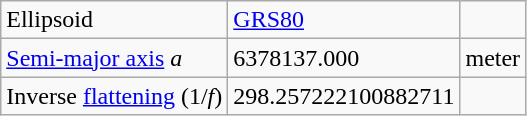<table class="wikitable">
<tr>
<td>Ellipsoid</td>
<td><a href='#'>GRS80</a></td>
</tr>
<tr>
<td><a href='#'>Semi-major axis</a> <em>a</em></td>
<td>6378137.000</td>
<td>meter</td>
</tr>
<tr>
<td>Inverse <a href='#'>flattening</a> (1/<em>f</em>)</td>
<td>298.257222100882711</td>
</tr>
</table>
